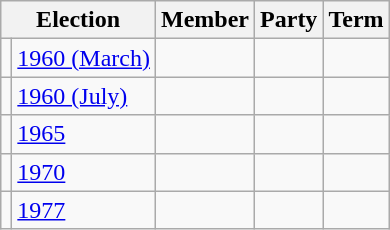<table class="wikitable">
<tr>
<th colspan="2">Election</th>
<th>Member</th>
<th>Party</th>
<th>Term</th>
</tr>
<tr>
<td style="background-color: "></td>
<td><a href='#'>1960 (March)</a></td>
<td></td>
<td></td>
<td></td>
</tr>
<tr>
<td style="background-color: "></td>
<td><a href='#'>1960 (July)</a></td>
<td></td>
<td></td>
<td></td>
</tr>
<tr>
<td style="background-color: "></td>
<td><a href='#'>1965</a></td>
<td></td>
<td></td>
<td></td>
</tr>
<tr>
<td style="background-color: "></td>
<td><a href='#'>1970</a></td>
<td></td>
<td></td>
<td></td>
</tr>
<tr>
<td style="background-color: "></td>
<td><a href='#'>1977</a></td>
<td></td>
<td></td>
<td></td>
</tr>
</table>
